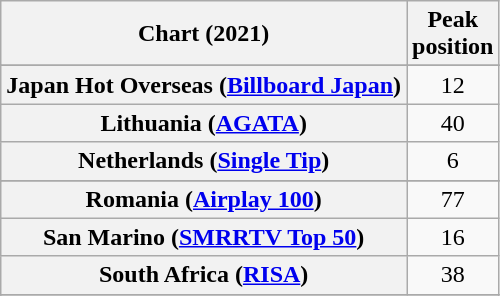<table class="wikitable sortable plainrowheaders" style="text-align:center">
<tr>
<th scope="col">Chart (2021)</th>
<th scope="col">Peak<br>position</th>
</tr>
<tr>
</tr>
<tr>
</tr>
<tr>
</tr>
<tr>
</tr>
<tr>
</tr>
<tr>
</tr>
<tr>
<th scope="row">Japan Hot Overseas (<a href='#'>Billboard Japan</a>)</th>
<td>12</td>
</tr>
<tr>
<th scope="row">Lithuania (<a href='#'>AGATA</a>)</th>
<td>40</td>
</tr>
<tr>
<th scope="row">Netherlands (<a href='#'>Single Tip</a>)</th>
<td>6</td>
</tr>
<tr>
</tr>
<tr>
</tr>
<tr>
<th scope="row">Romania (<a href='#'>Airplay 100</a>)</th>
<td>77</td>
</tr>
<tr>
<th scope="row">San Marino (<a href='#'>SMRRTV Top 50</a>)</th>
<td>16</td>
</tr>
<tr>
<th scope="row">South Africa (<a href='#'>RISA</a>)</th>
<td>38</td>
</tr>
<tr>
</tr>
<tr>
</tr>
<tr>
</tr>
<tr>
</tr>
<tr>
</tr>
<tr>
</tr>
<tr>
</tr>
</table>
